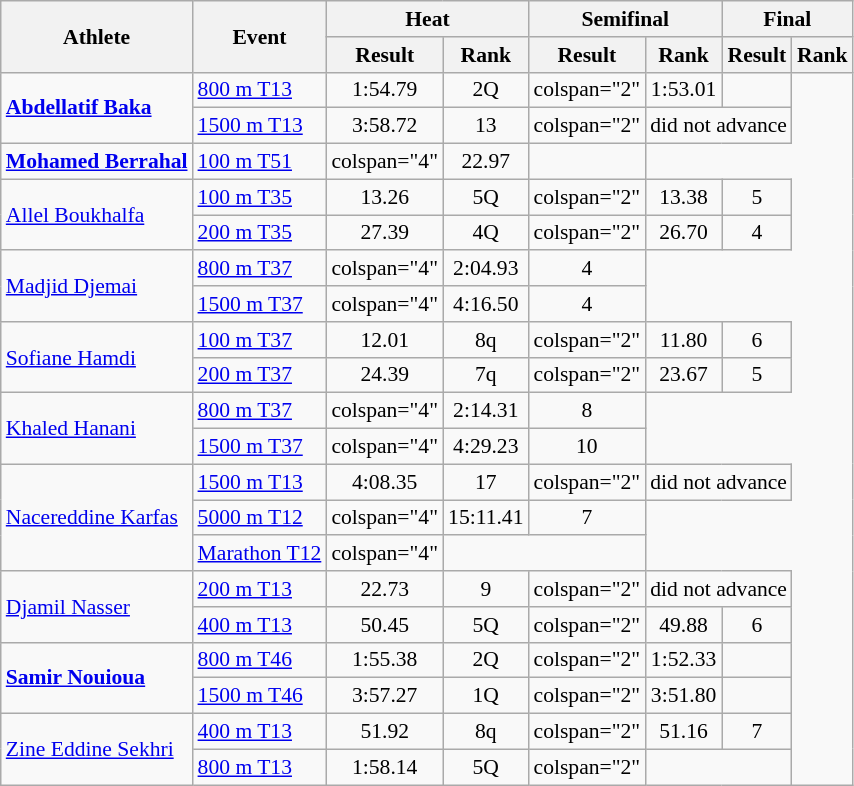<table class="wikitable" style="text-align:center; font-size:90%">
<tr>
<th rowspan="2">Athlete</th>
<th rowspan="2">Event</th>
<th colspan="2">Heat</th>
<th colspan="2">Semifinal</th>
<th colspan="2">Final</th>
</tr>
<tr>
<th>Result</th>
<th>Rank</th>
<th>Result</th>
<th>Rank</th>
<th>Result</th>
<th>Rank</th>
</tr>
<tr>
<td align="left" rowspan="2"><strong><a href='#'>Abdellatif Baka</a></strong></td>
<td align=left><a href='#'>800 m T13</a></td>
<td>1:54.79 <strong></strong></td>
<td>2Q</td>
<td>colspan="2" </td>
<td>1:53.01 <strong></strong></td>
<td></td>
</tr>
<tr>
<td align=left><a href='#'>1500 m T13</a></td>
<td>3:58.72 <strong></strong></td>
<td>13</td>
<td>colspan="2" </td>
<td colspan=2>did not advance</td>
</tr>
<tr>
<td align="left" rowspan="1"><strong><a href='#'>Mohamed Berrahal</a></strong></td>
<td align=left><a href='#'>100 m T51</a></td>
<td>colspan="4" </td>
<td>22.97 <strong></strong></td>
<td></td>
</tr>
<tr>
<td align="left" rowspan="2"><a href='#'>Allel Boukhalfa</a></td>
<td align=left><a href='#'>100 m T35</a></td>
<td>13.26</td>
<td>5Q</td>
<td>colspan="2" </td>
<td>13.38</td>
<td>5</td>
</tr>
<tr>
<td align=left><a href='#'>200 m T35</a></td>
<td>27.39</td>
<td>4Q</td>
<td>colspan="2" </td>
<td>26.70 <strong></strong></td>
<td>4</td>
</tr>
<tr>
<td align="left" rowspan="2"><a href='#'>Madjid Djemai</a></td>
<td align=left><a href='#'>800 m T37</a></td>
<td>colspan="4" </td>
<td>2:04.93</td>
<td>4</td>
</tr>
<tr>
<td align=left><a href='#'>1500 m T37</a></td>
<td>colspan="4" </td>
<td>4:16.50 <strong></strong></td>
<td>4</td>
</tr>
<tr>
<td align="left" rowspan="2"><a href='#'>Sofiane Hamdi</a></td>
<td align=left><a href='#'>100 m T37</a></td>
<td>12.01</td>
<td>8q</td>
<td>colspan="2" </td>
<td>11.80</td>
<td>6</td>
</tr>
<tr>
<td align=left><a href='#'>200 m T37</a></td>
<td>24.39</td>
<td>7q</td>
<td>colspan="2" </td>
<td>23.67</td>
<td>5</td>
</tr>
<tr>
<td align="left" rowspan="2"><a href='#'>Khaled Hanani</a></td>
<td align=left><a href='#'>800 m T37</a></td>
<td>colspan="4" </td>
<td>2:14.31</td>
<td>8</td>
</tr>
<tr>
<td align=left><a href='#'>1500 m T37</a></td>
<td>colspan="4" </td>
<td>4:29.23</td>
<td>10</td>
</tr>
<tr>
<td align="left" rowspan="3"><a href='#'>Nacereddine Karfas</a></td>
<td align=left><a href='#'>1500 m T13</a></td>
<td>4:08.35</td>
<td>17</td>
<td>colspan="2" </td>
<td colspan=2>did not advance</td>
</tr>
<tr>
<td align=left><a href='#'>5000 m T12</a></td>
<td>colspan="4" </td>
<td>15:11.41</td>
<td>7</td>
</tr>
<tr>
<td align=left><a href='#'>Marathon T12</a></td>
<td>colspan="4" </td>
<td colspan=2></td>
</tr>
<tr>
<td align="left" rowspan="2"><a href='#'>Djamil Nasser</a></td>
<td align=left><a href='#'>200 m T13</a></td>
<td>22.73 <strong></strong></td>
<td>9</td>
<td>colspan="2" </td>
<td colspan=2>did not advance</td>
</tr>
<tr>
<td align=left><a href='#'>400 m T13</a></td>
<td>50.45 <strong></strong></td>
<td>5Q</td>
<td>colspan="2" </td>
<td>49.88 <strong></strong></td>
<td>6</td>
</tr>
<tr>
<td align="left" rowspan="2"><strong><a href='#'>Samir Nouioua</a></strong></td>
<td align=left><a href='#'>800 m T46</a></td>
<td>1:55.38</td>
<td>2Q</td>
<td>colspan="2" </td>
<td>1:52.33 <strong></strong></td>
<td></td>
</tr>
<tr>
<td align=left><a href='#'>1500 m T46</a></td>
<td>3:57.27</td>
<td>1Q</td>
<td>colspan="2" </td>
<td>3:51.80 <strong></strong></td>
<td></td>
</tr>
<tr>
<td align="left" rowspan="2"><a href='#'>Zine Eddine Sekhri</a></td>
<td align=left><a href='#'>400 m T13</a></td>
<td>51.92</td>
<td>8q</td>
<td>colspan="2" </td>
<td>51.16 <strong></strong></td>
<td>7</td>
</tr>
<tr>
<td align=left><a href='#'>800 m T13</a></td>
<td>1:58.14 <strong></strong></td>
<td>5Q</td>
<td>colspan="2" </td>
<td colspan=2></td>
</tr>
</table>
